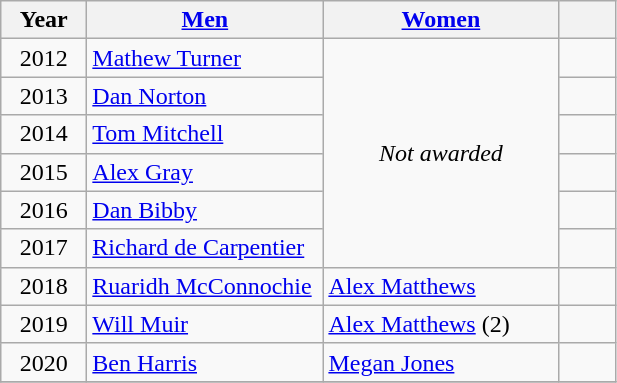<table class="wikitable">
<tr>
<th width=50>Year</th>
<th width=150><a href='#'>Men</a></th>
<th width=150><a href='#'>Women</a></th>
<th width=30></th>
</tr>
<tr>
<td align=center>2012</td>
<td><a href='#'>Mathew Turner</a></td>
<td rowspan=6 align=center><em>Not awarded</em></td>
<td align=center></td>
</tr>
<tr>
<td align=center>2013</td>
<td><a href='#'>Dan Norton</a></td>
<td align=center></td>
</tr>
<tr>
<td align=center>2014</td>
<td><a href='#'>Tom Mitchell</a></td>
<td align=center></td>
</tr>
<tr>
<td align=center>2015</td>
<td><a href='#'>Alex Gray</a></td>
<td align=center></td>
</tr>
<tr>
<td align=center>2016</td>
<td><a href='#'>Dan Bibby</a></td>
<td align=center></td>
</tr>
<tr>
<td align=center>2017</td>
<td><a href='#'>Richard de Carpentier</a></td>
<td align=center></td>
</tr>
<tr>
<td align=center>2018</td>
<td><a href='#'>Ruaridh McConnochie</a></td>
<td><a href='#'>Alex Matthews</a></td>
<td align=center></td>
</tr>
<tr>
<td align=center>2019</td>
<td><a href='#'>Will Muir</a></td>
<td><a href='#'>Alex Matthews</a> (2)</td>
<td align=center></td>
</tr>
<tr>
<td align=center>2020</td>
<td><a href='#'>Ben Harris</a></td>
<td><a href='#'>Megan Jones</a></td>
<td align=center></td>
</tr>
<tr>
</tr>
</table>
